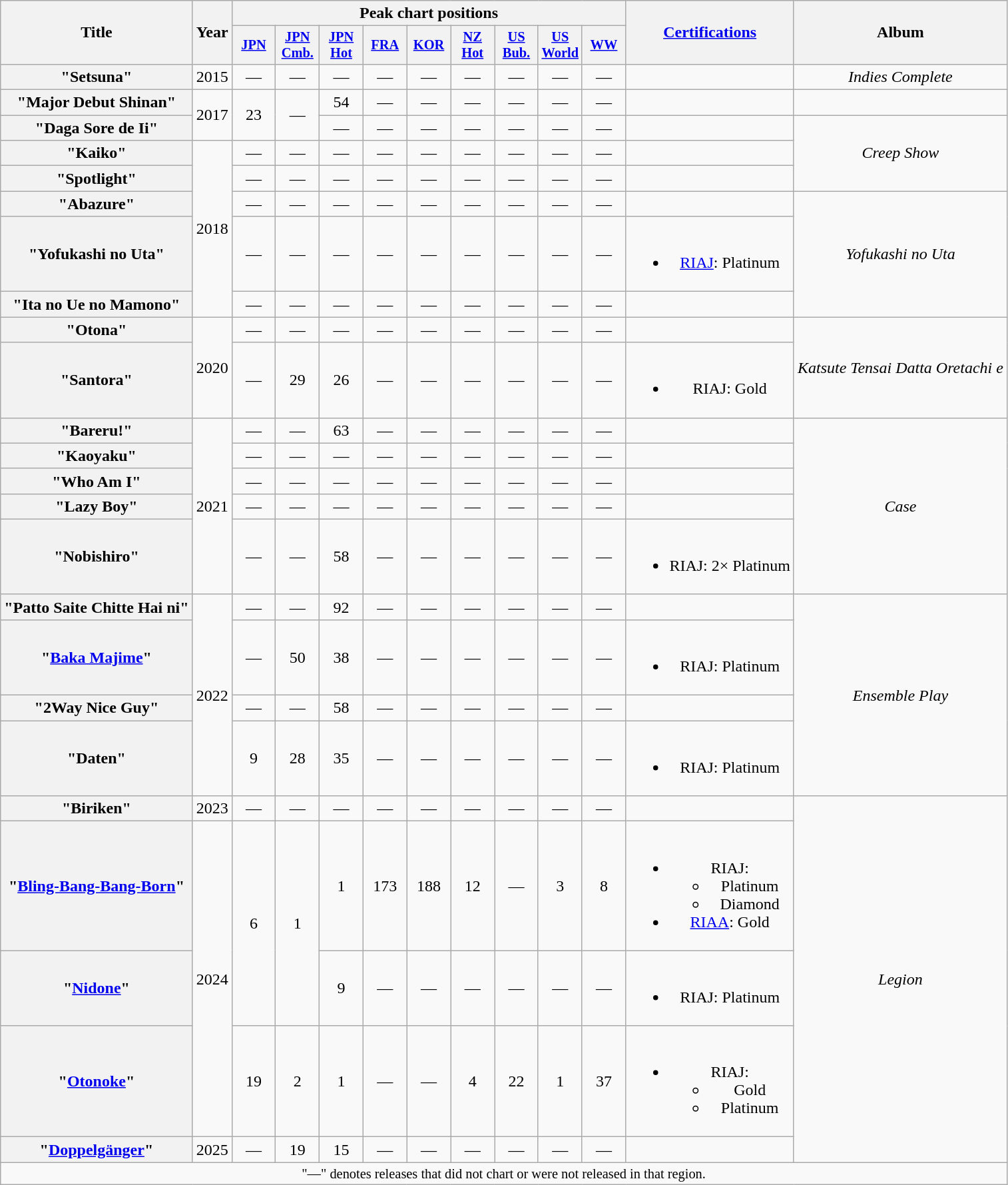<table class="wikitable plainrowheaders" style="text-align:center">
<tr>
<th scope="col" rowspan="2">Title</th>
<th scope="col" rowspan="2">Year</th>
<th scope="col" colspan="9">Peak chart positions</th>
<th scope="col" rowspan="2"><a href='#'>Certifications</a></th>
<th scope="col" rowspan="2">Album</th>
</tr>
<tr>
<th scope="col" style="width:2.75em;font-size:85%"><a href='#'>JPN</a><br></th>
<th scope="col" style="width:2.75em;font-size:85%"><a href='#'>JPN<br>Cmb.</a><br></th>
<th scope="col" style="width:2.75em;font-size:85%"><a href='#'>JPN<br>Hot</a><br></th>
<th scope="col" style="width:2.75em;font-size:85%"><a href='#'>FRA</a><br></th>
<th scope="col" style="width:2.75em;font-size:85%"><a href='#'>KOR</a><br></th>
<th scope="col" style="width:2.75em;font-size:85%"><a href='#'>NZ<br>Hot</a><br></th>
<th scope="col" style="width:2.75em;font-size:85%"><a href='#'>US<br>Bub.</a><br></th>
<th scope="col" style="width:2.75em;font-size:85%"><a href='#'>US<br>World</a><br></th>
<th scope="col" style="width:2.75em;font-size:85%"><a href='#'>WW</a><br></th>
</tr>
<tr>
<th scope="row">"Setsuna"</th>
<td>2015</td>
<td>—</td>
<td>—</td>
<td>—</td>
<td>—</td>
<td>—</td>
<td>—</td>
<td>—</td>
<td>—</td>
<td>—</td>
<td></td>
<td><em>Indies Complete</em></td>
</tr>
<tr>
<th scope="row">"Major Debut Shinan"</th>
<td rowspan="2">2017</td>
<td rowspan="2">23</td>
<td rowspan="2">—</td>
<td>54</td>
<td>—</td>
<td>—</td>
<td>—</td>
<td>—</td>
<td>—</td>
<td>—</td>
<td></td>
<td></td>
</tr>
<tr>
<th scope="row">"Daga Sore de Ii"</th>
<td>—</td>
<td>—</td>
<td>—</td>
<td>—</td>
<td>—</td>
<td>—</td>
<td>—</td>
<td></td>
<td rowspan="3"><em>Creep Show</em></td>
</tr>
<tr>
<th scope="row">"Kaiko"</th>
<td rowspan="5">2018</td>
<td>—</td>
<td>—</td>
<td>—</td>
<td>—</td>
<td>—</td>
<td>—</td>
<td>—</td>
<td>—</td>
<td>—</td>
<td></td>
</tr>
<tr>
<th scope="row">"Spotlight"</th>
<td>—</td>
<td>—</td>
<td>—</td>
<td>—</td>
<td>—</td>
<td>—</td>
<td>—</td>
<td>—</td>
<td>—</td>
<td></td>
</tr>
<tr>
<th scope="row">"Abazure"</th>
<td>—</td>
<td>—</td>
<td>—</td>
<td>—</td>
<td>—</td>
<td>—</td>
<td>—</td>
<td>—</td>
<td>—</td>
<td></td>
<td rowspan="3"><em>Yofukashi no Uta</em></td>
</tr>
<tr>
<th scope="row">"Yofukashi no Uta"</th>
<td>—</td>
<td>—</td>
<td>—</td>
<td>—</td>
<td>—</td>
<td>—</td>
<td>—</td>
<td>—</td>
<td>—</td>
<td><br><ul><li><a href='#'>RIAJ</a>: Platinum </li></ul></td>
</tr>
<tr>
<th scope="row">"Ita no Ue no Mamono"</th>
<td>—</td>
<td>—</td>
<td>—</td>
<td>—</td>
<td>—</td>
<td>—</td>
<td>—</td>
<td>—</td>
<td>—</td>
<td></td>
</tr>
<tr>
<th scope="row">"Otona"</th>
<td rowspan="2">2020</td>
<td>—</td>
<td>—</td>
<td>—</td>
<td>—</td>
<td>—</td>
<td>—</td>
<td>—</td>
<td>—</td>
<td>—</td>
<td></td>
<td rowspan="2"><em>Katsute Tensai Datta Oretachi e</em></td>
</tr>
<tr>
<th scope="row">"Santora"<br></th>
<td>—</td>
<td>29</td>
<td>26</td>
<td>—</td>
<td>—</td>
<td>—</td>
<td>—</td>
<td>—</td>
<td>—</td>
<td><br><ul><li>RIAJ: Gold </li></ul></td>
</tr>
<tr>
<th scope="row">"Bareru!"</th>
<td rowspan="5">2021</td>
<td>—</td>
<td>—</td>
<td>63</td>
<td>—</td>
<td>—</td>
<td>—</td>
<td>—</td>
<td>—</td>
<td>—</td>
<td></td>
<td rowspan="5"><em>Case</em></td>
</tr>
<tr>
<th scope="row">"Kaoyaku"</th>
<td>—</td>
<td>—</td>
<td>—</td>
<td>—</td>
<td>—</td>
<td>—</td>
<td>—</td>
<td>—</td>
<td>—</td>
<td></td>
</tr>
<tr>
<th scope="row">"Who Am I"</th>
<td>—</td>
<td>—</td>
<td>—</td>
<td>—</td>
<td>—</td>
<td>—</td>
<td>—</td>
<td>—</td>
<td>—</td>
<td></td>
</tr>
<tr>
<th scope="row">"Lazy Boy"</th>
<td>—</td>
<td>—</td>
<td>—</td>
<td>—</td>
<td>—</td>
<td>—</td>
<td>—</td>
<td>—</td>
<td>—</td>
<td></td>
</tr>
<tr>
<th scope="row">"Nobishiro"</th>
<td>—</td>
<td>—</td>
<td>58</td>
<td>—</td>
<td>—</td>
<td>—</td>
<td>—</td>
<td>—</td>
<td>—</td>
<td><br><ul><li>RIAJ: 2× Platinum </li></ul></td>
</tr>
<tr>
<th scope="row">"Patto Saite Chitte Hai ni"</th>
<td rowspan="4">2022</td>
<td>—</td>
<td>—</td>
<td>92</td>
<td>—</td>
<td>—</td>
<td>—</td>
<td>—</td>
<td>—</td>
<td>—</td>
<td></td>
<td rowspan="4"><em>Ensemble Play</em></td>
</tr>
<tr>
<th scope="row">"<a href='#'>Baka Majime</a>"<br></th>
<td>—</td>
<td>50</td>
<td>38</td>
<td>—</td>
<td>—</td>
<td>—</td>
<td>—</td>
<td>—</td>
<td>—</td>
<td><br><ul><li>RIAJ: Platinum </li></ul></td>
</tr>
<tr>
<th scope="row">"2Way Nice Guy"</th>
<td>—</td>
<td>—</td>
<td>58</td>
<td>—</td>
<td>—</td>
<td>—</td>
<td>—</td>
<td>—</td>
<td>—</td>
<td></td>
</tr>
<tr>
<th scope="row">"Daten"</th>
<td>9</td>
<td>28</td>
<td>35</td>
<td>—</td>
<td>—</td>
<td>—</td>
<td>—</td>
<td>—</td>
<td>—</td>
<td><br><ul><li>RIAJ: Platinum </li></ul></td>
</tr>
<tr>
<th scope="row">"Biriken"</th>
<td>2023</td>
<td>—</td>
<td>—</td>
<td>—</td>
<td>—</td>
<td>—</td>
<td>—</td>
<td>—</td>
<td>—</td>
<td>—</td>
<td></td>
<td rowspan="5"><em>Legion</em></td>
</tr>
<tr>
<th scope="row">"<a href='#'>Bling-Bang-Bang-Born</a>"</th>
<td rowspan="3">2024</td>
<td rowspan="2">6</td>
<td rowspan="2">1</td>
<td>1</td>
<td>173</td>
<td>188</td>
<td>12</td>
<td>—</td>
<td>3</td>
<td>8</td>
<td><br><ul><li>RIAJ:<ul><li>Platinum </li><li>Diamond </li></ul></li><li><a href='#'>RIAA</a>: Gold</li></ul></td>
</tr>
<tr>
<th scope="row">"<a href='#'>Nidone</a>"</th>
<td>9</td>
<td>—</td>
<td>—</td>
<td>—</td>
<td>—</td>
<td>—</td>
<td>—</td>
<td><br><ul><li>RIAJ: Platinum </li></ul></td>
</tr>
<tr>
<th scope="row">"<a href='#'>Otonoke</a>"</th>
<td>19</td>
<td>2</td>
<td>1</td>
<td>—</td>
<td>—</td>
<td>4</td>
<td>22</td>
<td>1</td>
<td>37</td>
<td><br><ul><li>RIAJ:<ul><li>Gold </li><li>Platinum </li></ul></li></ul></td>
</tr>
<tr>
<th scope="row">"<a href='#'>Doppelgänger</a>"</th>
<td>2025</td>
<td>—</td>
<td>19</td>
<td>15</td>
<td>—</td>
<td>—</td>
<td>—</td>
<td>—</td>
<td>—</td>
<td>—</td>
<td></td>
</tr>
<tr>
<td colspan="13" style="font-size:85%">"—" denotes releases that did not chart or were not released in that region.</td>
</tr>
</table>
